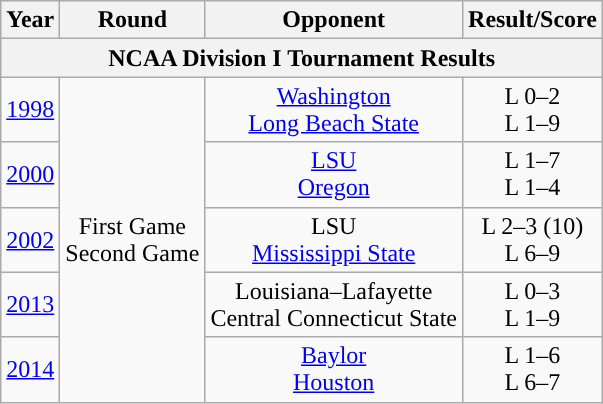<table class="wikitable">
<tr>
<th>Year</th>
<th>Round</th>
<th>Opponent</th>
<th>Result/Score</th>
</tr>
<tr>
<th colspan=4>NCAA Division I Tournament Results</th>
</tr>
<tr align="center">
<td><a href='#'>1998</a></td>
<td rowspan="5">First Game<br>Second Game</td>
<td><a href='#'>Washington</a> <br> <a href='#'>Long Beach State</a></td>
<td>L 0–2<br>L 1–9</td>
</tr>
<tr align="center">
<td><a href='#'>2000</a></td>
<td><a href='#'>LSU</a> <br> <a href='#'>Oregon</a></td>
<td>L 1–7<br>L 1–4</td>
</tr>
<tr align="center">
<td><a href='#'>2002</a></td>
<td>LSU <br> <a href='#'>Mississippi State</a></td>
<td>L 2–3 (10) <br>L 6–9</td>
</tr>
<tr align="center">
<td><a href='#'>2013</a></td>
<td>Louisiana–Lafayette <br> Central Connecticut State</td>
<td>L 0–3 <br>L 1–9</td>
</tr>
<tr align="center">
<td><a href='#'>2014</a></td>
<td><a href='#'>Baylor</a> <br> <a href='#'>Houston</a></td>
<td>L 1–6 <br>L 6–7</td>
</tr>
</table>
